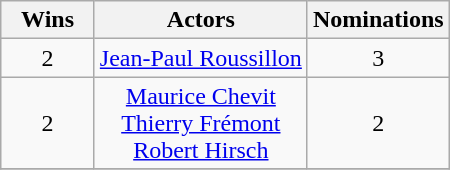<table class="wikitable" style="text-align:center;">
<tr>
<th scope="col" width="55">Wins</th>
<th scope="col">Actors</th>
<th scope="col" width="55">Nominations</th>
</tr>
<tr>
<td style="text-align:center">2</td>
<td><a href='#'>Jean-Paul Roussillon</a></td>
<td>3</td>
</tr>
<tr>
<td style="text-align:center">2</td>
<td><a href='#'>Maurice Chevit</a><br><a href='#'>Thierry Frémont</a><br><a href='#'>Robert Hirsch</a></td>
<td>2</td>
</tr>
<tr>
</tr>
</table>
